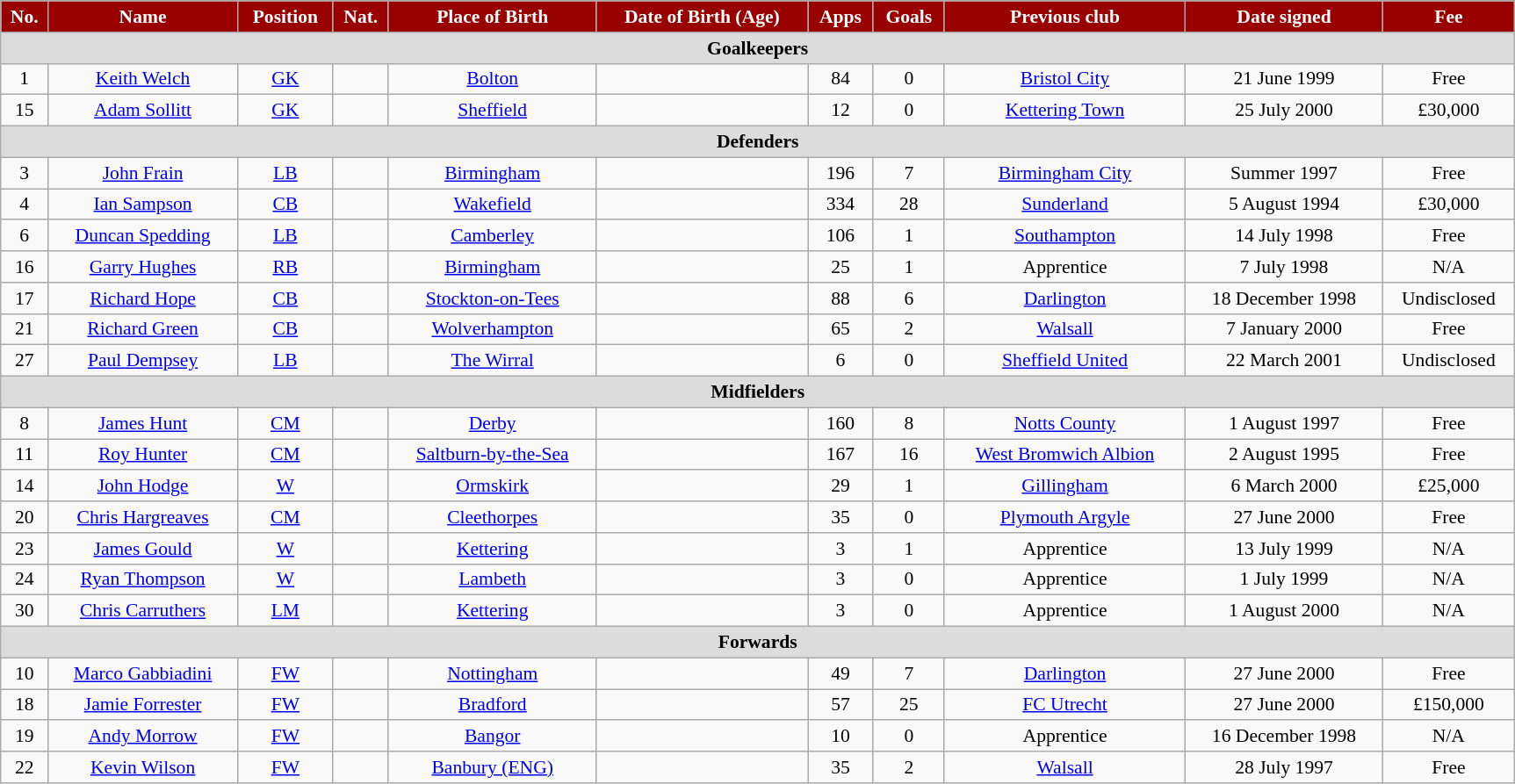<table class="wikitable" style="text-align:center; font-size:90%; width:91%;">
<tr>
<th style="background:#900; color:#FFF; text-align:center;">No.</th>
<th style="background:#900; color:#FFF; text-align:center;">Name</th>
<th style="background:#900; color:#FFF; text-align:center;">Position</th>
<th style="background:#900; color:#FFF; text-align:center;">Nat.</th>
<th style="background:#900; color:#FFF; text-align:center;">Place of Birth</th>
<th style="background:#900; color:#FFF; text-align:center;">Date of Birth (Age)</th>
<th style="background:#900; color:#FFF; text-align:center;">Apps</th>
<th style="background:#900; color:#FFF; text-align:center;">Goals</th>
<th style="background:#900; color:#FFF; text-align:center;">Previous club</th>
<th style="background:#900; color:#FFF; text-align:center;">Date signed</th>
<th style="background:#900; color:#FFF; text-align:center;">Fee</th>
</tr>
<tr>
<th colspan="12" style="background:#dcdcdc; text-align:center;">Goalkeepers</th>
</tr>
<tr>
<td>1</td>
<td><a href='#'>Keith Welch</a></td>
<td><a href='#'>GK</a></td>
<td></td>
<td><a href='#'>Bolton</a></td>
<td></td>
<td>84</td>
<td>0</td>
<td><a href='#'>Bristol City</a></td>
<td>21 June 1999</td>
<td>Free</td>
</tr>
<tr>
<td>15</td>
<td><a href='#'>Adam Sollitt</a></td>
<td><a href='#'>GK</a></td>
<td></td>
<td><a href='#'>Sheffield</a></td>
<td></td>
<td>12</td>
<td>0</td>
<td><a href='#'>Kettering Town</a></td>
<td>25 July 2000</td>
<td>£30,000</td>
</tr>
<tr>
<th colspan="12" style="background:#dcdcdc; text-align:center;">Defenders</th>
</tr>
<tr>
<td>3</td>
<td><a href='#'>John Frain</a></td>
<td><a href='#'>LB</a></td>
<td></td>
<td><a href='#'>Birmingham</a></td>
<td></td>
<td>196</td>
<td>7</td>
<td><a href='#'>Birmingham City</a></td>
<td>Summer 1997</td>
<td>Free</td>
</tr>
<tr>
<td>4</td>
<td><a href='#'>Ian Sampson</a></td>
<td><a href='#'>CB</a></td>
<td></td>
<td><a href='#'>Wakefield</a></td>
<td></td>
<td>334</td>
<td>28</td>
<td><a href='#'>Sunderland</a></td>
<td>5 August 1994</td>
<td>£30,000</td>
</tr>
<tr>
<td>6</td>
<td><a href='#'>Duncan Spedding</a></td>
<td><a href='#'>LB</a></td>
<td></td>
<td><a href='#'>Camberley</a></td>
<td></td>
<td>106</td>
<td>1</td>
<td><a href='#'>Southampton</a></td>
<td>14 July 1998</td>
<td>Free</td>
</tr>
<tr>
<td>16</td>
<td><a href='#'>Garry Hughes</a></td>
<td><a href='#'>RB</a></td>
<td></td>
<td><a href='#'>Birmingham</a></td>
<td></td>
<td>25</td>
<td>1</td>
<td>Apprentice</td>
<td>7 July 1998</td>
<td>N/A</td>
</tr>
<tr>
<td>17</td>
<td><a href='#'>Richard Hope</a></td>
<td><a href='#'>CB</a></td>
<td></td>
<td><a href='#'>Stockton-on-Tees</a></td>
<td></td>
<td>88</td>
<td>6</td>
<td><a href='#'>Darlington</a></td>
<td>18 December 1998</td>
<td>Undisclosed</td>
</tr>
<tr>
<td>21</td>
<td><a href='#'>Richard Green</a></td>
<td><a href='#'>CB</a></td>
<td></td>
<td><a href='#'>Wolverhampton</a></td>
<td></td>
<td>65</td>
<td>2</td>
<td><a href='#'>Walsall</a></td>
<td>7 January 2000</td>
<td>Free</td>
</tr>
<tr>
<td>27</td>
<td><a href='#'>Paul Dempsey</a></td>
<td><a href='#'>LB</a></td>
<td></td>
<td><a href='#'>The Wirral</a></td>
<td></td>
<td>6</td>
<td>0</td>
<td><a href='#'>Sheffield United</a></td>
<td>22 March 2001</td>
<td>Undisclosed</td>
</tr>
<tr>
<th colspan="12" style="background:#dcdcdc; text-align:center;">Midfielders</th>
</tr>
<tr>
<td>8</td>
<td><a href='#'>James Hunt</a></td>
<td><a href='#'>CM</a></td>
<td></td>
<td><a href='#'>Derby</a></td>
<td></td>
<td>160</td>
<td>8</td>
<td><a href='#'>Notts County</a></td>
<td>1 August 1997</td>
<td>Free</td>
</tr>
<tr>
<td>11</td>
<td><a href='#'>Roy Hunter</a></td>
<td><a href='#'>CM</a></td>
<td></td>
<td><a href='#'>Saltburn-by-the-Sea</a></td>
<td></td>
<td>167</td>
<td>16</td>
<td><a href='#'>West Bromwich Albion</a></td>
<td>2 August 1995</td>
<td>Free</td>
</tr>
<tr>
<td>14</td>
<td><a href='#'>John Hodge</a></td>
<td><a href='#'>W</a></td>
<td></td>
<td><a href='#'>Ormskirk</a></td>
<td></td>
<td>29</td>
<td>1</td>
<td><a href='#'>Gillingham</a></td>
<td>6 March 2000</td>
<td>£25,000</td>
</tr>
<tr>
<td>20</td>
<td><a href='#'>Chris Hargreaves</a></td>
<td><a href='#'>CM</a></td>
<td></td>
<td><a href='#'>Cleethorpes</a></td>
<td></td>
<td>35</td>
<td>0</td>
<td><a href='#'>Plymouth Argyle</a></td>
<td>27 June 2000</td>
<td>Free</td>
</tr>
<tr>
<td>23</td>
<td><a href='#'>James Gould</a></td>
<td><a href='#'>W</a></td>
<td></td>
<td><a href='#'>Kettering</a></td>
<td></td>
<td>3</td>
<td>1</td>
<td>Apprentice</td>
<td>13 July 1999</td>
<td>N/A</td>
</tr>
<tr>
<td>24</td>
<td><a href='#'>Ryan Thompson</a></td>
<td><a href='#'>W</a></td>
<td></td>
<td><a href='#'>Lambeth</a></td>
<td></td>
<td>3</td>
<td>0</td>
<td>Apprentice</td>
<td>1 July 1999</td>
<td>N/A</td>
</tr>
<tr>
<td>30</td>
<td><a href='#'>Chris Carruthers</a></td>
<td><a href='#'>LM</a></td>
<td></td>
<td><a href='#'>Kettering</a></td>
<td></td>
<td>3</td>
<td>0</td>
<td>Apprentice</td>
<td>1 August 2000</td>
<td>N/A</td>
</tr>
<tr>
<th colspan="12" style="background:#dcdcdc; text-align:center;">Forwards</th>
</tr>
<tr>
<td>10</td>
<td><a href='#'>Marco Gabbiadini</a></td>
<td><a href='#'>FW</a></td>
<td></td>
<td><a href='#'>Nottingham</a></td>
<td></td>
<td>49</td>
<td>7</td>
<td><a href='#'>Darlington</a></td>
<td>27 June 2000</td>
<td>Free</td>
</tr>
<tr>
<td>18</td>
<td><a href='#'>Jamie Forrester</a></td>
<td><a href='#'>FW</a></td>
<td></td>
<td><a href='#'>Bradford</a></td>
<td></td>
<td>57</td>
<td>25</td>
<td><a href='#'>FC Utrecht</a></td>
<td>27 June 2000</td>
<td>£150,000</td>
</tr>
<tr>
<td>19</td>
<td><a href='#'>Andy Morrow</a></td>
<td><a href='#'>FW</a></td>
<td></td>
<td><a href='#'>Bangor</a></td>
<td></td>
<td>10</td>
<td>0</td>
<td>Apprentice</td>
<td>16 December 1998</td>
<td>N/A</td>
</tr>
<tr>
<td>22</td>
<td><a href='#'>Kevin Wilson</a></td>
<td><a href='#'>FW</a></td>
<td></td>
<td><a href='#'>Banbury (ENG)</a></td>
<td></td>
<td>35</td>
<td>2</td>
<td><a href='#'>Walsall</a></td>
<td>28 July 1997</td>
<td>Free</td>
</tr>
</table>
